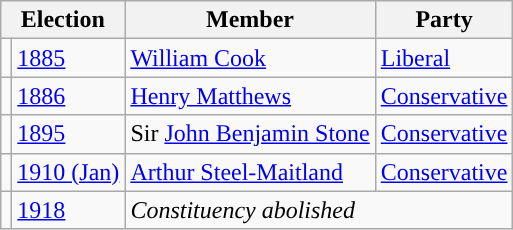<table class="wikitable">
<tr>
<th colspan="2">Election</th>
<th>Member</th>
<th>Party</th>
</tr>
<tr>
<td style="color:inherit;background-color: "></td>
<td><a href='#'>1885</a></td>
<td><a href='#'>William Cook</a></td>
<td><a href='#'>Liberal</a></td>
</tr>
<tr>
<td style="color:inherit;background-color: "></td>
<td><a href='#'>1886</a></td>
<td><a href='#'>Henry Matthews</a></td>
<td><a href='#'>Conservative</a></td>
</tr>
<tr>
<td style="color:inherit;background-color: "></td>
<td><a href='#'>1895</a></td>
<td>Sir <a href='#'>John Benjamin Stone</a></td>
<td><a href='#'>Conservative</a></td>
</tr>
<tr>
<td style="color:inherit;background-color: "></td>
<td><a href='#'>1910 (Jan)</a></td>
<td><a href='#'>Arthur Steel-Maitland</a></td>
<td><a href='#'>Conservative</a></td>
</tr>
<tr>
<td></td>
<td><a href='#'>1918</a></td>
<td colspan="2"><em>Constituency abolished</em></td>
</tr>
</table>
